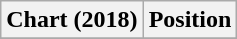<table class="wikitable plainrowheaders" style="text-align:center;">
<tr>
<th scope="col">Chart (2018)</th>
<th scope="col">Position</th>
</tr>
<tr>
</tr>
</table>
